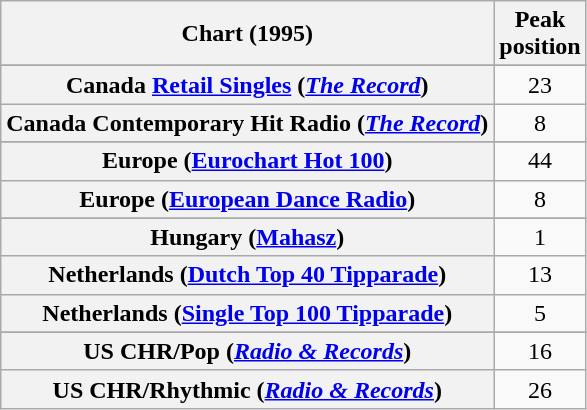<table class="wikitable sortable plainrowheaders" style="text-align:center">
<tr>
<th>Chart (1995)</th>
<th>Peak<br>position</th>
</tr>
<tr>
</tr>
<tr>
<th scope="row">Canada <a href='#'>Retail Singles</a> (<em><a href='#'>The Record</a></em>)</th>
<td>23</td>
</tr>
<tr>
<th scope="row">Canada Contemporary Hit Radio (<em><a href='#'>The Record</a></em>)</th>
<td>8</td>
</tr>
<tr>
</tr>
<tr>
</tr>
<tr>
</tr>
<tr>
<th scope="row">Europe (<a href='#'>Eurochart Hot 100</a>)</th>
<td>44</td>
</tr>
<tr>
<th scope="row">Europe (<a href='#'>European Dance Radio</a>)</th>
<td>8</td>
</tr>
<tr>
</tr>
<tr>
<th scope="row">Hungary (<a href='#'>Mahasz</a>)</th>
<td>1</td>
</tr>
<tr>
<th scope="row">Netherlands (<a href='#'>Dutch Top 40 Tipparade</a>)</th>
<td>13</td>
</tr>
<tr>
<th scope="row">Netherlands (<a href='#'>Single Top 100 Tipparade</a>)</th>
<td>5</td>
</tr>
<tr>
</tr>
<tr>
</tr>
<tr>
</tr>
<tr>
</tr>
<tr>
</tr>
<tr>
</tr>
<tr>
</tr>
<tr>
</tr>
<tr>
</tr>
<tr>
</tr>
<tr>
</tr>
<tr>
</tr>
<tr>
<th scope="row">US CHR/Pop (<em><a href='#'>Radio & Records</a></em>)</th>
<td>16</td>
</tr>
<tr>
<th scope="row">US CHR/Rhythmic (<em><a href='#'>Radio & Records</a></em>)</th>
<td>26</td>
</tr>
</table>
